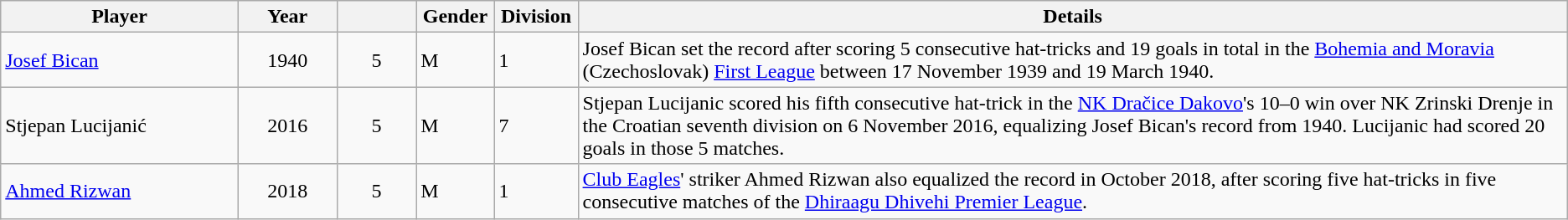<table class="wikitable sortable">
<tr>
<th width = 12%>Player</th>
<th width = 5%>Year</th>
<th width = 4%></th>
<th width = 1%>Gender</th>
<th width = 1%>Division</th>
<th width="50%">Details</th>
</tr>
<tr>
<td> <a href='#'>Josef Bican</a></td>
<td align=center>1940</td>
<td align=center>5</td>
<td>M</td>
<td>1</td>
<td>Josef Bican set the record after scoring 5 consecutive hat-tricks and 19 goals in total in the <a href='#'>Bohemia and Moravia</a> (Czechoslovak) <a href='#'>First League</a> between 17 November 1939 and 19 March 1940.</td>
</tr>
<tr>
<td> Stjepan Lucijanić</td>
<td align=center>2016</td>
<td align=center>5</td>
<td>M</td>
<td>7</td>
<td>Stjepan Lucijanic scored his fifth consecutive hat-trick in the <a href='#'>NK Dračice Dakovo</a>'s 10–0 win over NK Zrinski Drenje in the Croatian seventh division on 6 November 2016, equalizing Josef Bican's record from 1940. Lucijanic had scored 20 goals in those 5 matches.</td>
</tr>
<tr>
<td> <a href='#'>Ahmed Rizwan</a></td>
<td align=center>2018</td>
<td align=center>5</td>
<td>M</td>
<td>1</td>
<td><a href='#'>Club Eagles</a>' striker Ahmed Rizwan also equalized the record in October 2018, after scoring five hat-tricks in five consecutive matches of the <a href='#'>Dhiraagu Dhivehi Premier League</a>.</td>
</tr>
</table>
